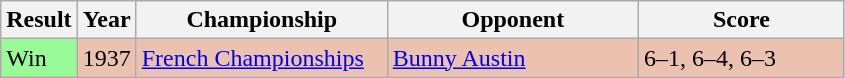<table class='sortable wikitable'>
<tr>
<th>Result</th>
<th>Year</th>
<th style="width:160px">Championship</th>
<th style="width:160px">Opponent</th>
<th style="width:130px" class="unsortable">Score</th>
</tr>
<tr bgcolor="#EBC2AF">
<td style="background:#98FB98;">Win</td>
<td>1937</td>
<td><a href='#'>French Championships</a></td>
<td> <a href='#'>Bunny Austin</a></td>
<td>6–1, 6–4, 6–3</td>
</tr>
</table>
